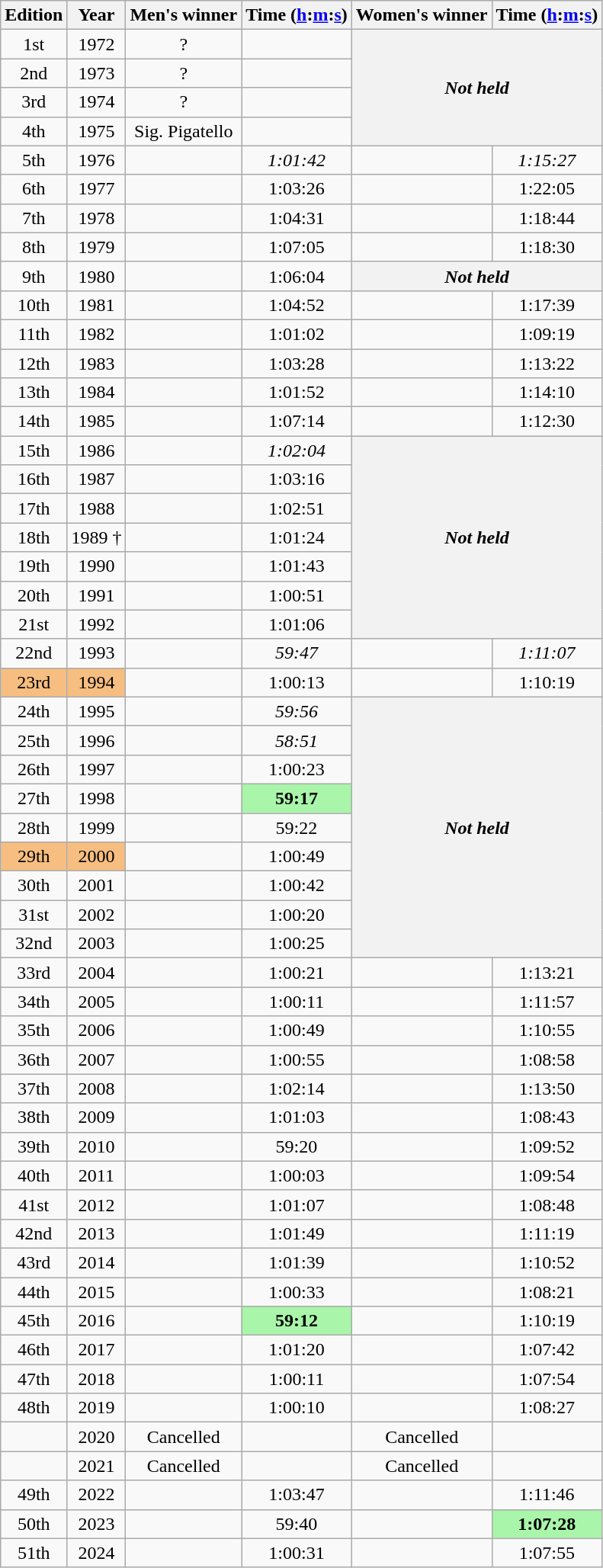<table class="wikitable" style="text-align:center">
<tr>
<th>Edition</th>
<th>Year</th>
<th>Men's winner</th>
<th>Time (<a href='#'>h</a>:<a href='#'>m</a>:<a href='#'>s</a>)</th>
<th>Women's winner</th>
<th>Time (<a href='#'>h</a>:<a href='#'>m</a>:<a href='#'>s</a>)</th>
</tr>
<tr>
<td>1st</td>
<td>1972</td>
<td>?</td>
<td></td>
<th colspan=2 rowspan=4><em>Not held</em></th>
</tr>
<tr>
<td>2nd</td>
<td>1973</td>
<td>?</td>
<td></td>
</tr>
<tr>
<td>3rd</td>
<td>1974</td>
<td>?</td>
<td></td>
</tr>
<tr>
<td>4th</td>
<td>1975</td>
<td align=center>Sig. Pigatello</td>
<td></td>
</tr>
<tr>
<td>5th</td>
<td>1976</td>
<td align=left></td>
<td><em>1:01:42</em></td>
<td align=left></td>
<td><em>1:15:27</em></td>
</tr>
<tr>
<td>6th</td>
<td>1977</td>
<td align=left></td>
<td>1:03:26</td>
<td align=left></td>
<td>1:22:05</td>
</tr>
<tr>
<td>7th</td>
<td>1978</td>
<td align=left></td>
<td>1:04:31</td>
<td align=left></td>
<td>1:18:44</td>
</tr>
<tr>
<td>8th</td>
<td>1979</td>
<td align=left></td>
<td>1:07:05</td>
<td align=left></td>
<td>1:18:30</td>
</tr>
<tr>
<td>9th</td>
<td>1980</td>
<td align=left></td>
<td>1:06:04</td>
<th colspan=2><em>Not held</em></th>
</tr>
<tr>
<td>10th</td>
<td>1981</td>
<td align=left></td>
<td>1:04:52</td>
<td align=left></td>
<td>1:17:39</td>
</tr>
<tr>
<td>11th</td>
<td>1982</td>
<td align=left></td>
<td>1:01:02</td>
<td align=left></td>
<td>1:09:19</td>
</tr>
<tr>
<td>12th</td>
<td>1983</td>
<td align=left></td>
<td>1:03:28</td>
<td align=left></td>
<td>1:13:22</td>
</tr>
<tr>
<td>13th</td>
<td>1984</td>
<td align=left></td>
<td>1:01:52</td>
<td align=left></td>
<td>1:14:10</td>
</tr>
<tr>
<td>14th</td>
<td>1985</td>
<td align=left></td>
<td>1:07:14</td>
<td align=left></td>
<td>1:12:30</td>
</tr>
<tr>
<td>15th</td>
<td>1986</td>
<td align=left></td>
<td><em>1:02:04</em></td>
<th colspan=2 rowspan=7><em>Not held</em></th>
</tr>
<tr>
<td>16th</td>
<td>1987</td>
<td align=left></td>
<td>1:03:16</td>
</tr>
<tr>
<td>17th</td>
<td>1988</td>
<td align=left></td>
<td>1:02:51</td>
</tr>
<tr>
<td>18th</td>
<td>1989 †</td>
<td align=left></td>
<td>1:01:24</td>
</tr>
<tr>
<td>19th</td>
<td>1990</td>
<td align=left></td>
<td>1:01:43</td>
</tr>
<tr>
<td>20th</td>
<td>1991</td>
<td align=left></td>
<td>1:00:51</td>
</tr>
<tr>
<td>21st</td>
<td>1992</td>
<td align=left></td>
<td>1:01:06</td>
</tr>
<tr>
<td>22nd</td>
<td>1993</td>
<td align=left></td>
<td><em>59:47</em></td>
<td align=left></td>
<td><em>1:11:07</em></td>
</tr>
<tr>
<td bgcolor=#F7BE81>23rd</td>
<td bgcolor=#F7BE81>1994</td>
<td align=left></td>
<td>1:00:13</td>
<td align=left></td>
<td>1:10:19</td>
</tr>
<tr>
<td>24th</td>
<td>1995</td>
<td align=left></td>
<td><em>59:56</em></td>
<th colspan=2 rowspan=9><em>Not held</em></th>
</tr>
<tr>
<td>25th</td>
<td>1996</td>
<td align=left></td>
<td><em>58:51</em></td>
</tr>
<tr>
<td>26th</td>
<td>1997</td>
<td align=left></td>
<td>1:00:23</td>
</tr>
<tr>
<td>27th</td>
<td>1998</td>
<td align=left></td>
<td bgcolor=#A9F5A9><strong>59:17</strong></td>
</tr>
<tr>
<td>28th</td>
<td>1999</td>
<td align=left></td>
<td>59:22</td>
</tr>
<tr>
<td bgcolor=#F7BE81>29th</td>
<td bgcolor=#F7BE81>2000</td>
<td align=left></td>
<td>1:00:49</td>
</tr>
<tr>
<td>30th</td>
<td>2001</td>
<td align=left></td>
<td>1:00:42</td>
</tr>
<tr>
<td>31st</td>
<td>2002</td>
<td align=left></td>
<td>1:00:20</td>
</tr>
<tr>
<td>32nd</td>
<td>2003</td>
<td align=left></td>
<td>1:00:25</td>
</tr>
<tr>
<td>33rd</td>
<td>2004</td>
<td align=left></td>
<td>1:00:21</td>
<td align=left></td>
<td>1:13:21</td>
</tr>
<tr>
<td>34th</td>
<td>2005</td>
<td align=left></td>
<td>1:00:11</td>
<td align=left></td>
<td>1:11:57</td>
</tr>
<tr>
<td>35th</td>
<td>2006</td>
<td align=left></td>
<td>1:00:49</td>
<td align=left></td>
<td>1:10:55</td>
</tr>
<tr>
<td>36th</td>
<td>2007</td>
<td align=left></td>
<td>1:00:55</td>
<td align=left></td>
<td>1:08:58</td>
</tr>
<tr>
<td>37th</td>
<td>2008</td>
<td align=left></td>
<td>1:02:14</td>
<td align=left></td>
<td>1:13:50</td>
</tr>
<tr>
<td>38th</td>
<td>2009</td>
<td align=left></td>
<td>1:01:03</td>
<td align=left></td>
<td>1:08:43</td>
</tr>
<tr>
<td>39th</td>
<td>2010</td>
<td align=left></td>
<td>59:20</td>
<td align=left></td>
<td>1:09:52</td>
</tr>
<tr>
<td>40th</td>
<td>2011</td>
<td align=left></td>
<td>1:00:03</td>
<td align=left></td>
<td>1:09:54</td>
</tr>
<tr>
<td>41st</td>
<td>2012</td>
<td align=left></td>
<td>1:01:07</td>
<td align=left></td>
<td>1:08:48</td>
</tr>
<tr>
<td>42nd</td>
<td>2013</td>
<td align=left></td>
<td>1:01:49</td>
<td align=left></td>
<td>1:11:19</td>
</tr>
<tr>
<td>43rd</td>
<td>2014</td>
<td align=left></td>
<td>1:01:39</td>
<td align=left></td>
<td>1:10:52</td>
</tr>
<tr>
<td>44th</td>
<td>2015</td>
<td align=left></td>
<td>1:00:33</td>
<td align=left></td>
<td>1:08:21</td>
</tr>
<tr>
<td>45th</td>
<td>2016</td>
<td align=left></td>
<td bgcolor=#A9F5A9><strong>59:12</strong></td>
<td align=left></td>
<td>1:10:19</td>
</tr>
<tr>
<td>46th</td>
<td>2017</td>
<td align=left></td>
<td>1:01:20</td>
<td align=left></td>
<td>1:07:42</td>
</tr>
<tr>
<td>47th</td>
<td>2018</td>
<td align=left></td>
<td>1:00:11</td>
<td align=left></td>
<td>1:07:54</td>
</tr>
<tr>
<td>48th</td>
<td>2019</td>
<td align=left></td>
<td>1:00:10</td>
<td align=left></td>
<td>1:08:27</td>
</tr>
<tr>
<td></td>
<td>2020</td>
<td>Cancelled</td>
<td></td>
<td>Cancelled</td>
<td></td>
</tr>
<tr>
<td></td>
<td>2021</td>
<td>Cancelled</td>
<td></td>
<td>Cancelled</td>
</tr>
<tr>
<td>49th</td>
<td>2022 </td>
<td align=left></td>
<td>1:03:47</td>
<td align=left></td>
<td>1:11:46</td>
</tr>
<tr>
<td>50th</td>
<td>2023</td>
<td align=left></td>
<td>59:40</td>
<td align=left></td>
<td bgcolor=#A9F5A9><strong>1:07:28</strong></td>
</tr>
<tr>
<td>51th</td>
<td>2024</td>
<td align=left></td>
<td>1:00:31</td>
<td align=left></td>
<td>1:07:55</td>
</tr>
</table>
